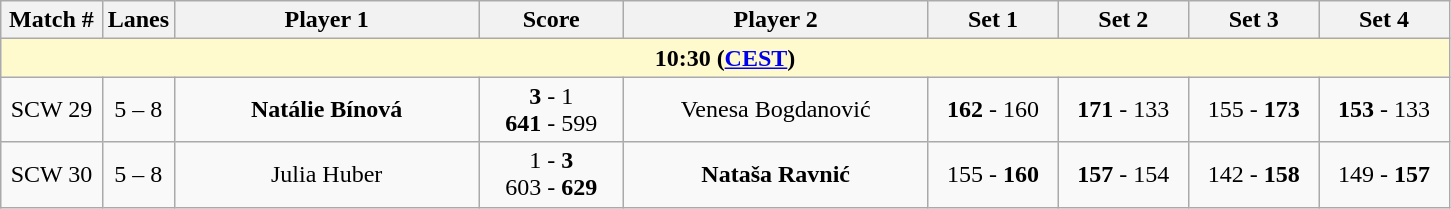<table class="wikitable">
<tr>
<th width="7%">Match #</th>
<th width="5%">Lanes</th>
<th width="21%">Player 1</th>
<th width="10%">Score</th>
<th width="21%">Player 2</th>
<th width="9%">Set 1</th>
<th width="9%">Set 2</th>
<th width="9%">Set 3</th>
<th width="9%">Set 4</th>
</tr>
<tr>
<td colspan="9" style="text-align:center; background-color:#FFFACD"><strong>10:30 (<a href='#'>CEST</a>)</strong></td>
</tr>
<tr style="text-align:center;">
<td>SCW 29</td>
<td>5 – 8</td>
<td> <strong>Natálie Bínová</strong></td>
<td><strong>3</strong> - 1 <br> <strong>641</strong> - 599</td>
<td> Venesa Bogdanović</td>
<td><strong>162</strong> - 160</td>
<td><strong>171</strong> - 133</td>
<td>155 - <strong>173</strong></td>
<td><strong>153</strong> - 133</td>
</tr>
<tr style="text-align:center;">
<td>SCW 30</td>
<td>5 – 8</td>
<td> Julia Huber</td>
<td>1 - <strong>3</strong> <br> 603 - <strong>629</strong></td>
<td> <strong>Nataša Ravnić</strong></td>
<td>155 - <strong>160</strong></td>
<td><strong>157</strong> - 154</td>
<td>142 - <strong>158</strong></td>
<td>149 - <strong>157</strong></td>
</tr>
</table>
